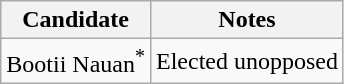<table class=wikitable style=text-align:right>
<tr>
<th>Candidate</th>
<th>Notes</th>
</tr>
<tr>
<td align=left>Bootii Nauan<sup>*</sup></td>
<td>Elected unopposed</td>
</tr>
</table>
